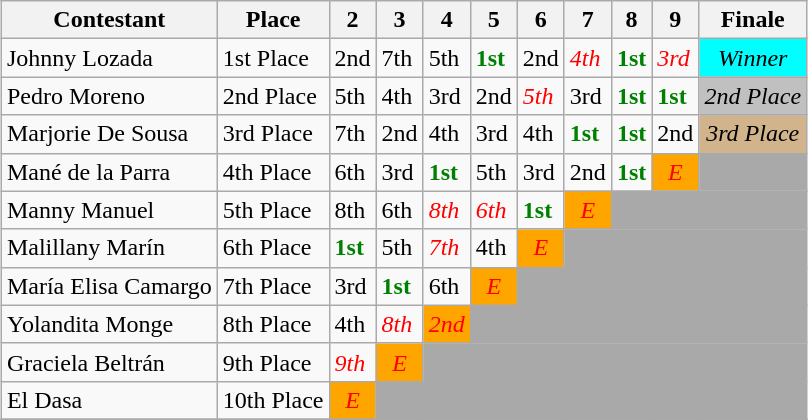<table class="wikitable sortable" style="margin:auto;">
<tr>
<th>Contestant</th>
<th>Place</th>
<th>2</th>
<th>3</th>
<th>4</th>
<th>5</th>
<th>6</th>
<th>7</th>
<th>8</th>
<th>9</th>
<th>Finale</th>
</tr>
<tr>
<td>Johnny Lozada</td>
<td>1st Place</td>
<td>2nd</td>
<td>7th</td>
<td>5th</td>
<td style="color:green;"><strong>1st</strong></td>
<td>2nd</td>
<td style="color:red;"><em>4th</em></td>
<td style="color:green;"><strong>1st</strong></td>
<td style="color:red;"><em>3rd</em></td>
<td style="background:cyan; text-align:center; color:Black;"><em>Winner</em></td>
</tr>
<tr>
<td>Pedro Moreno</td>
<td>2nd Place</td>
<td>5th</td>
<td>4th</td>
<td>3rd</td>
<td>2nd</td>
<td style="color:red;"><em>5th</em></td>
<td>3rd</td>
<td style="color:green;"><strong>1st</strong></td>
<td style="color:green;"><strong>1st</strong></td>
<td style="background:silver; text-align:center; color:Black;"><em>2nd Place</em></td>
</tr>
<tr>
<td>Marjorie De Sousa</td>
<td>3rd Place</td>
<td>7th</td>
<td>2nd</td>
<td>4th</td>
<td>3rd</td>
<td>4th</td>
<td style="color:green;"><strong>1st</strong></td>
<td style="color:green;"><strong>1st</strong></td>
<td>2nd</td>
<td style="background:tan; text-align:center; color:Black;"><em>3rd Place</em></td>
</tr>
<tr>
<td>Mané de la Parra</td>
<td>4th Place</td>
<td>6th</td>
<td>3rd</td>
<td style="color:green;"><strong>1st</strong></td>
<td>5th</td>
<td>3rd</td>
<td>2nd</td>
<td style="color:green;"><strong>1st</strong></td>
<td style="background:orange; text-align:center; color:red;"><em>E</em></td>
<td style="background:darkgrey;" colspan="9"></td>
</tr>
<tr>
<td>Manny Manuel</td>
<td>5th Place</td>
<td>8th</td>
<td>6th</td>
<td style="color:red;"><em>8th</em></td>
<td style="color:red;"><em>6th</em></td>
<td style="color:green;"><strong>1st</strong></td>
<td style="background:orange; text-align:center; color:red;"><em>E</em></td>
<td style="background:darkgrey;" colspan="9"></td>
</tr>
<tr>
<td>Malillany Marín</td>
<td>6th Place</td>
<td style="color:green;"><strong>1st</strong></td>
<td>5th</td>
<td style="color:red;"><em>7th</em></td>
<td>4th</td>
<td style="background:orange; text-align:center; color:red;"><em>E</em></td>
<td style="background:darkgrey;" colspan="9"></td>
</tr>
<tr>
<td>María Elisa Camargo</td>
<td>7th Place</td>
<td>3rd</td>
<td style="color:green;"><strong>1st</strong></td>
<td>6th</td>
<td style="background:orange; text-align:center; color:red;"><em>E</em></td>
<td style="background:darkgrey;" colspan="9"></td>
</tr>
<tr>
<td>Yolandita Monge</td>
<td>8th Place</td>
<td>4th</td>
<td style="color:red;"><em>8th</em></td>
<td style="background:orange; text-align:center; color:red;"><em>2nd</em></td>
<td style="background:darkgrey;" colspan="9"></td>
</tr>
<tr>
<td>Graciela Beltrán</td>
<td>9th Place</td>
<td style="color:red;"><em>9th</em></td>
<td style="background:orange; text-align:center; color:red;"><em>E</em></td>
<td style="background:darkgrey;" colspan="9"></td>
</tr>
<tr>
<td>El Dasa</td>
<td>10th Place</td>
<td style="background:orange; text-align:center; color:red;"><em>E</em></td>
<td style="background:darkgrey;" colspan="9"></td>
</tr>
<tr>
</tr>
</table>
